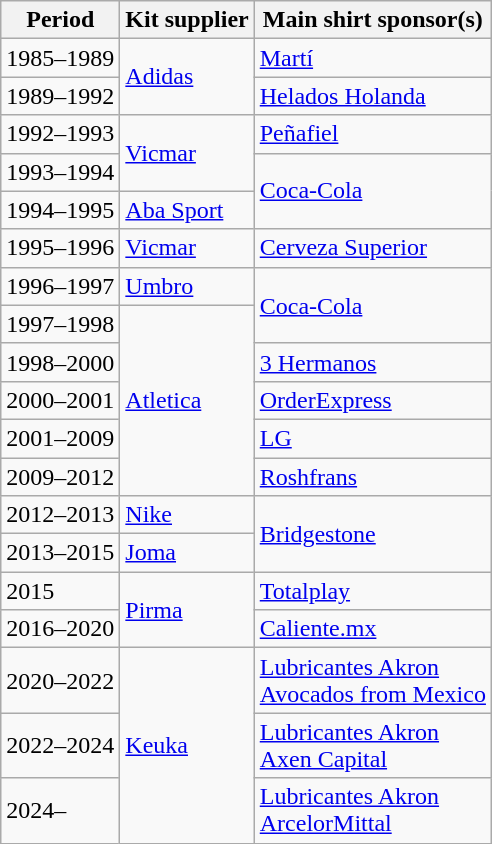<table class="wikitable" style="text-align: left">
<tr>
<th>Period</th>
<th>Kit supplier</th>
<th>Main shirt sponsor(s)</th>
</tr>
<tr>
<td>1985–1989</td>
<td rowspan=2> <a href='#'>Adidas</a></td>
<td> <a href='#'>Martí</a></td>
</tr>
<tr>
<td>1989–1992</td>
<td> <a href='#'>Helados Holanda</a></td>
</tr>
<tr>
<td>1992–1993</td>
<td rowspan=2> <a href='#'>Vicmar</a></td>
<td> <a href='#'>Peñafiel</a></td>
</tr>
<tr>
<td>1993–1994</td>
<td rowspan=2> <a href='#'>Coca-Cola</a></td>
</tr>
<tr>
<td>1994–1995</td>
<td> <a href='#'>Aba Sport</a></td>
</tr>
<tr>
<td>1995–1996</td>
<td> <a href='#'>Vicmar</a></td>
<td> <a href='#'>Cerveza Superior</a></td>
</tr>
<tr>
<td>1996–1997</td>
<td> <a href='#'>Umbro</a></td>
<td rowspan=2> <a href='#'>Coca-Cola</a></td>
</tr>
<tr>
<td>1997–1998</td>
<td rowspan=5> <a href='#'>Atletica</a></td>
</tr>
<tr>
<td>1998–2000</td>
<td> <a href='#'>3 Hermanos</a></td>
</tr>
<tr>
<td>2000–2001</td>
<td> <a href='#'>OrderExpress</a></td>
</tr>
<tr>
<td>2001–2009</td>
<td> <a href='#'>LG</a></td>
</tr>
<tr>
<td>2009–2012</td>
<td> <a href='#'>Roshfrans</a></td>
</tr>
<tr>
<td>2012–2013</td>
<td> <a href='#'>Nike</a></td>
<td rowspan=2> <a href='#'>Bridgestone</a></td>
</tr>
<tr>
<td>2013–2015</td>
<td> <a href='#'>Joma</a></td>
</tr>
<tr>
<td>2015</td>
<td rowspan=2> <a href='#'>Pirma</a></td>
<td> <a href='#'>Totalplay</a></td>
</tr>
<tr>
<td>2016–2020</td>
<td> <a href='#'>Caliente.mx</a></td>
</tr>
<tr>
<td>2020–2022</td>
<td rowspan=3> <a href='#'>Keuka</a></td>
<td> <a href='#'>Lubricantes Akron</a><br> <a href='#'>Avocados from Mexico</a></td>
</tr>
<tr>
<td>2022–2024</td>
<td> <a href='#'>Lubricantes Akron</a><br> <a href='#'>Axen Capital</a></td>
</tr>
<tr>
<td>2024–</td>
<td> <a href='#'>Lubricantes Akron</a><br> <a href='#'>ArcelorMittal</a></td>
</tr>
</table>
